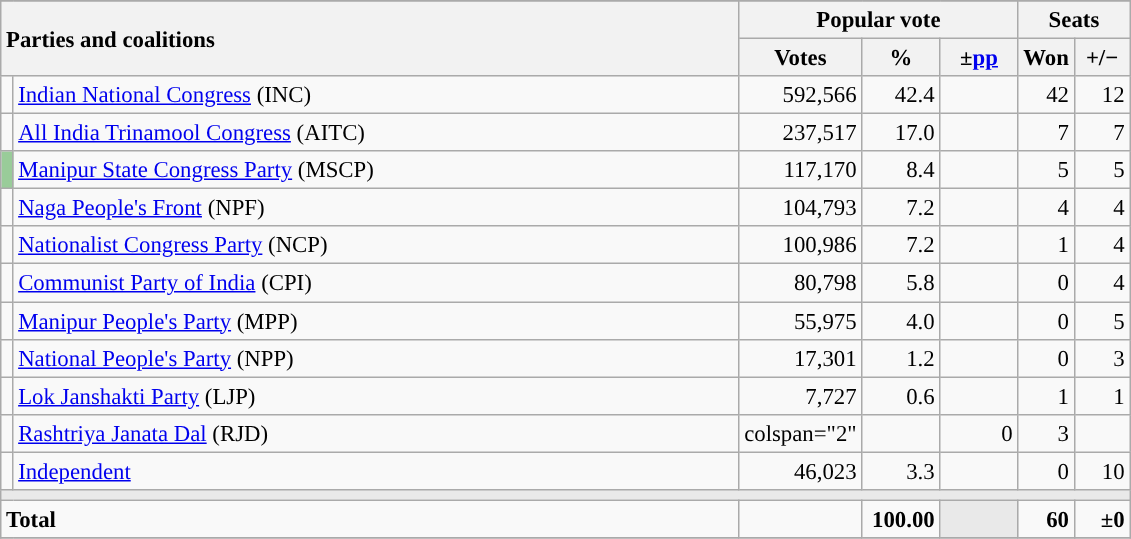<table class="wikitable" style="text-align:right; font-size:95%;">
<tr>
</tr>
<tr>
<th style="text-align:left;" rowspan="2" colspan="2" width="485">Parties and coalitions</th>
<th colspan="3">Popular vote</th>
<th colspan="2">Seats</th>
</tr>
<tr>
<th width="70">Votes</th>
<th width="45">%</th>
<th width="45">±<a href='#'>pp</a></th>
<th width="30">Won</th>
<th width="30">+/−</th>
</tr>
<tr>
<td style="color:inherit;background:"></td>
<td align="left"><a href='#'>Indian National Congress</a> (INC)</td>
<td>592,566</td>
<td>42.4</td>
<td></td>
<td>42</td>
<td>12</td>
</tr>
<tr>
<td style="color:inherit;background:"></td>
<td align="left"><a href='#'>All India Trinamool Congress</a> (AITC)</td>
<td>237,517</td>
<td>17.0</td>
<td></td>
<td>7</td>
<td>7</td>
</tr>
<tr>
<td width="1" style="color:inherit;background:#99CC99"></td>
<td align="left"><a href='#'>Manipur State Congress Party</a> (MSCP)</td>
<td>117,170</td>
<td>8.4</td>
<td></td>
<td>5</td>
<td>5</td>
</tr>
<tr>
<td style="color:inherit;background:"></td>
<td align="left"><a href='#'>Naga People's Front</a> (NPF)</td>
<td>104,793</td>
<td>7.2</td>
<td></td>
<td>4</td>
<td>4</td>
</tr>
<tr>
<td style="color:inherit;background:"></td>
<td align="left"><a href='#'>Nationalist Congress Party</a> (NCP)</td>
<td>100,986</td>
<td>7.2</td>
<td></td>
<td>1</td>
<td>4</td>
</tr>
<tr>
<td style="color:inherit;background:"></td>
<td align="left"><a href='#'>Communist Party of India</a> (CPI)</td>
<td>80,798</td>
<td>5.8</td>
<td></td>
<td>0</td>
<td>4</td>
</tr>
<tr>
<td style="color:inherit;background:"></td>
<td align="left"><a href='#'>Manipur People's Party</a> (MPP)</td>
<td>55,975</td>
<td>4.0</td>
<td></td>
<td>0</td>
<td>5</td>
</tr>
<tr>
<td style="color:inherit;background:"></td>
<td align="left"><a href='#'>National People's Party</a> (NPP)</td>
<td>17,301</td>
<td>1.2</td>
<td></td>
<td>0</td>
<td>3</td>
</tr>
<tr>
<td style="color:inherit;background:"></td>
<td align="left"><a href='#'>Lok Janshakti Party</a> (LJP)</td>
<td>7,727</td>
<td>0.6</td>
<td></td>
<td>1</td>
<td>1</td>
</tr>
<tr>
<td style="color:inherit;background:"></td>
<td align="left"><a href='#'>Rashtriya Janata Dal</a> (RJD)</td>
<td>colspan="2" </td>
<td></td>
<td>0</td>
<td>3</td>
</tr>
<tr>
<td style="color:inherit;background:"></td>
<td align="left"><a href='#'>Independent</a></td>
<td>46,023</td>
<td>3.3</td>
<td></td>
<td>0</td>
<td>10</td>
</tr>
<tr>
<td colspan="7" bgcolor="#E9E9E9"></td>
</tr>
<tr style="font-weight:bold;">
<td align="left" colspan="2">Total</td>
<td></td>
<td>100.00</td>
<td bgcolor="#E9E9E9"></td>
<td>60</td>
<td>±0</td>
</tr>
<tr>
</tr>
</table>
